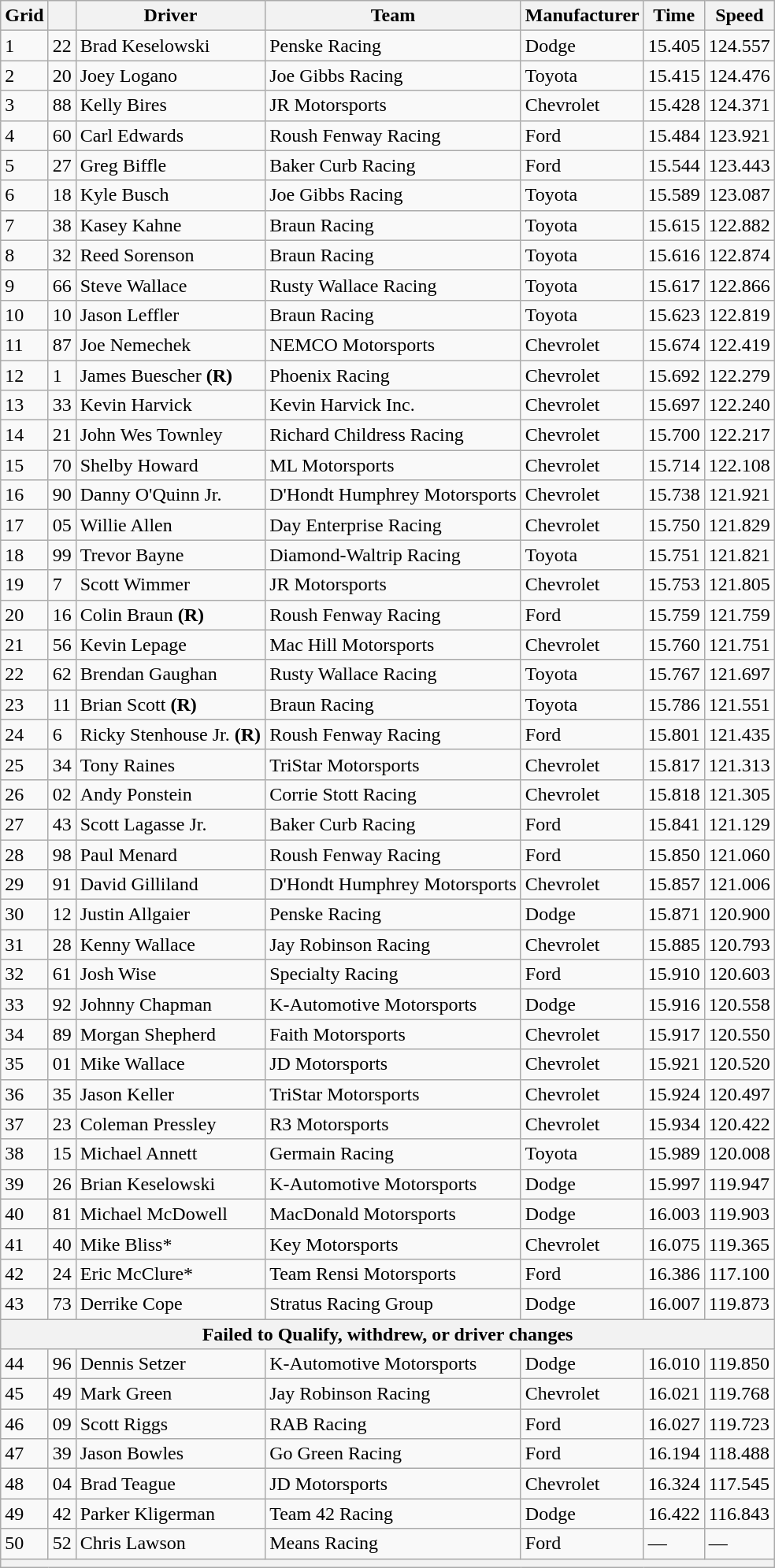<table class="wikitable">
<tr>
<th>Grid</th>
<th></th>
<th>Driver</th>
<th>Team</th>
<th>Manufacturer</th>
<th>Time</th>
<th>Speed</th>
</tr>
<tr>
<td>1</td>
<td>22</td>
<td>Brad Keselowski</td>
<td>Penske Racing</td>
<td>Dodge</td>
<td>15.405</td>
<td>124.557</td>
</tr>
<tr>
<td>2</td>
<td>20</td>
<td>Joey Logano</td>
<td>Joe Gibbs Racing</td>
<td>Toyota</td>
<td>15.415</td>
<td>124.476</td>
</tr>
<tr>
<td>3</td>
<td>88</td>
<td>Kelly Bires</td>
<td>JR Motorsports</td>
<td>Chevrolet</td>
<td>15.428</td>
<td>124.371</td>
</tr>
<tr>
<td>4</td>
<td>60</td>
<td>Carl Edwards</td>
<td>Roush Fenway Racing</td>
<td>Ford</td>
<td>15.484</td>
<td>123.921</td>
</tr>
<tr>
<td>5</td>
<td>27</td>
<td>Greg Biffle</td>
<td>Baker Curb Racing</td>
<td>Ford</td>
<td>15.544</td>
<td>123.443</td>
</tr>
<tr>
<td>6</td>
<td>18</td>
<td>Kyle Busch</td>
<td>Joe Gibbs Racing</td>
<td>Toyota</td>
<td>15.589</td>
<td>123.087</td>
</tr>
<tr>
<td>7</td>
<td>38</td>
<td>Kasey Kahne</td>
<td>Braun Racing</td>
<td>Toyota</td>
<td>15.615</td>
<td>122.882</td>
</tr>
<tr>
<td>8</td>
<td>32</td>
<td>Reed Sorenson</td>
<td>Braun Racing</td>
<td>Toyota</td>
<td>15.616</td>
<td>122.874</td>
</tr>
<tr>
<td>9</td>
<td>66</td>
<td>Steve Wallace</td>
<td>Rusty Wallace Racing</td>
<td>Toyota</td>
<td>15.617</td>
<td>122.866</td>
</tr>
<tr>
<td>10</td>
<td>10</td>
<td>Jason Leffler</td>
<td>Braun Racing</td>
<td>Toyota</td>
<td>15.623</td>
<td>122.819</td>
</tr>
<tr>
<td>11</td>
<td>87</td>
<td>Joe Nemechek</td>
<td>NEMCO Motorsports</td>
<td>Chevrolet</td>
<td>15.674</td>
<td>122.419</td>
</tr>
<tr>
<td>12</td>
<td>1</td>
<td>James Buescher <strong>(R)</strong></td>
<td>Phoenix Racing</td>
<td>Chevrolet</td>
<td>15.692</td>
<td>122.279</td>
</tr>
<tr>
<td>13</td>
<td>33</td>
<td>Kevin Harvick</td>
<td>Kevin Harvick Inc.</td>
<td>Chevrolet</td>
<td>15.697</td>
<td>122.240</td>
</tr>
<tr>
<td>14</td>
<td>21</td>
<td>John Wes Townley</td>
<td>Richard Childress Racing</td>
<td>Chevrolet</td>
<td>15.700</td>
<td>122.217</td>
</tr>
<tr>
<td>15</td>
<td>70</td>
<td>Shelby Howard</td>
<td>ML Motorsports</td>
<td>Chevrolet</td>
<td>15.714</td>
<td>122.108</td>
</tr>
<tr>
<td>16</td>
<td>90</td>
<td>Danny O'Quinn Jr.</td>
<td>D'Hondt Humphrey Motorsports</td>
<td>Chevrolet</td>
<td>15.738</td>
<td>121.921</td>
</tr>
<tr>
<td>17</td>
<td>05</td>
<td>Willie Allen</td>
<td>Day Enterprise Racing</td>
<td>Chevrolet</td>
<td>15.750</td>
<td>121.829</td>
</tr>
<tr>
<td>18</td>
<td>99</td>
<td>Trevor Bayne</td>
<td>Diamond-Waltrip Racing</td>
<td>Toyota</td>
<td>15.751</td>
<td>121.821</td>
</tr>
<tr>
<td>19</td>
<td>7</td>
<td>Scott Wimmer</td>
<td>JR Motorsports</td>
<td>Chevrolet</td>
<td>15.753</td>
<td>121.805</td>
</tr>
<tr>
<td>20</td>
<td>16</td>
<td>Colin Braun <strong>(R)</strong></td>
<td>Roush Fenway Racing</td>
<td>Ford</td>
<td>15.759</td>
<td>121.759</td>
</tr>
<tr>
<td>21</td>
<td>56</td>
<td>Kevin Lepage</td>
<td>Mac Hill Motorsports</td>
<td>Chevrolet</td>
<td>15.760</td>
<td>121.751</td>
</tr>
<tr>
<td>22</td>
<td>62</td>
<td>Brendan Gaughan</td>
<td>Rusty Wallace Racing</td>
<td>Toyota</td>
<td>15.767</td>
<td>121.697</td>
</tr>
<tr>
<td>23</td>
<td>11</td>
<td>Brian Scott <strong>(R)</strong></td>
<td>Braun Racing</td>
<td>Toyota</td>
<td>15.786</td>
<td>121.551</td>
</tr>
<tr>
<td>24</td>
<td>6</td>
<td>Ricky Stenhouse Jr. <strong>(R)</strong></td>
<td>Roush Fenway Racing</td>
<td>Ford</td>
<td>15.801</td>
<td>121.435</td>
</tr>
<tr>
<td>25</td>
<td>34</td>
<td>Tony Raines</td>
<td>TriStar Motorsports</td>
<td>Chevrolet</td>
<td>15.817</td>
<td>121.313</td>
</tr>
<tr>
<td>26</td>
<td>02</td>
<td>Andy Ponstein</td>
<td>Corrie Stott Racing</td>
<td>Chevrolet</td>
<td>15.818</td>
<td>121.305</td>
</tr>
<tr>
<td>27</td>
<td>43</td>
<td>Scott Lagasse Jr.</td>
<td>Baker Curb Racing</td>
<td>Ford</td>
<td>15.841</td>
<td>121.129</td>
</tr>
<tr>
<td>28</td>
<td>98</td>
<td>Paul Menard</td>
<td>Roush Fenway Racing</td>
<td>Ford</td>
<td>15.850</td>
<td>121.060</td>
</tr>
<tr>
<td>29</td>
<td>91</td>
<td>David Gilliland</td>
<td>D'Hondt Humphrey Motorsports</td>
<td>Chevrolet</td>
<td>15.857</td>
<td>121.006</td>
</tr>
<tr>
<td>30</td>
<td>12</td>
<td>Justin Allgaier</td>
<td>Penske Racing</td>
<td>Dodge</td>
<td>15.871</td>
<td>120.900</td>
</tr>
<tr>
<td>31</td>
<td>28</td>
<td>Kenny Wallace</td>
<td>Jay Robinson Racing</td>
<td>Chevrolet</td>
<td>15.885</td>
<td>120.793</td>
</tr>
<tr>
<td>32</td>
<td>61</td>
<td>Josh Wise</td>
<td>Specialty Racing</td>
<td>Ford</td>
<td>15.910</td>
<td>120.603</td>
</tr>
<tr>
<td>33</td>
<td>92</td>
<td>Johnny Chapman</td>
<td>K-Automotive Motorsports</td>
<td>Dodge</td>
<td>15.916</td>
<td>120.558</td>
</tr>
<tr>
<td>34</td>
<td>89</td>
<td>Morgan Shepherd</td>
<td>Faith Motorsports</td>
<td>Chevrolet</td>
<td>15.917</td>
<td>120.550</td>
</tr>
<tr>
<td>35</td>
<td>01</td>
<td>Mike Wallace</td>
<td>JD Motorsports</td>
<td>Chevrolet</td>
<td>15.921</td>
<td>120.520</td>
</tr>
<tr>
<td>36</td>
<td>35</td>
<td>Jason Keller</td>
<td>TriStar Motorsports</td>
<td>Chevrolet</td>
<td>15.924</td>
<td>120.497</td>
</tr>
<tr>
<td>37</td>
<td>23</td>
<td>Coleman Pressley</td>
<td>R3 Motorsports</td>
<td>Chevrolet</td>
<td>15.934</td>
<td>120.422</td>
</tr>
<tr>
<td>38</td>
<td>15</td>
<td>Michael Annett</td>
<td>Germain Racing</td>
<td>Toyota</td>
<td>15.989</td>
<td>120.008</td>
</tr>
<tr>
<td>39</td>
<td>26</td>
<td>Brian Keselowski</td>
<td>K-Automotive Motorsports</td>
<td>Dodge</td>
<td>15.997</td>
<td>119.947</td>
</tr>
<tr>
<td>40</td>
<td>81</td>
<td>Michael McDowell</td>
<td>MacDonald Motorsports</td>
<td>Dodge</td>
<td>16.003</td>
<td>119.903</td>
</tr>
<tr>
<td>41</td>
<td>40</td>
<td>Mike Bliss*</td>
<td>Key Motorsports</td>
<td>Chevrolet</td>
<td>16.075</td>
<td>119.365</td>
</tr>
<tr>
<td>42</td>
<td>24</td>
<td>Eric McClure*</td>
<td>Team Rensi Motorsports</td>
<td>Ford</td>
<td>16.386</td>
<td>117.100</td>
</tr>
<tr>
<td>43</td>
<td>73</td>
<td>Derrike Cope</td>
<td>Stratus Racing Group</td>
<td>Dodge</td>
<td>16.007</td>
<td>119.873</td>
</tr>
<tr>
<th colspan="7"><strong>Failed to Qualify, withdrew, or driver changes</strong></th>
</tr>
<tr>
<td>44</td>
<td>96</td>
<td>Dennis Setzer</td>
<td>K-Automotive Motorsports</td>
<td>Dodge</td>
<td>16.010</td>
<td>119.850</td>
</tr>
<tr>
<td>45</td>
<td>49</td>
<td>Mark Green</td>
<td>Jay Robinson Racing</td>
<td>Chevrolet</td>
<td>16.021</td>
<td>119.768</td>
</tr>
<tr>
<td>46</td>
<td>09</td>
<td>Scott Riggs</td>
<td>RAB Racing</td>
<td>Ford</td>
<td>16.027</td>
<td>119.723</td>
</tr>
<tr>
<td>47</td>
<td>39</td>
<td>Jason Bowles</td>
<td>Go Green Racing</td>
<td>Ford</td>
<td>16.194</td>
<td>118.488</td>
</tr>
<tr>
<td>48</td>
<td>04</td>
<td>Brad Teague</td>
<td>JD Motorsports</td>
<td>Chevrolet</td>
<td>16.324</td>
<td>117.545</td>
</tr>
<tr>
<td>49</td>
<td>42</td>
<td>Parker Kligerman</td>
<td>Team 42 Racing</td>
<td>Dodge</td>
<td>16.422</td>
<td>116.843</td>
</tr>
<tr>
<td>50</td>
<td>52</td>
<td>Chris Lawson</td>
<td>Means Racing</td>
<td>Ford</td>
<td>—</td>
<td>—</td>
</tr>
<tr>
<th colspan="7"></th>
</tr>
</table>
